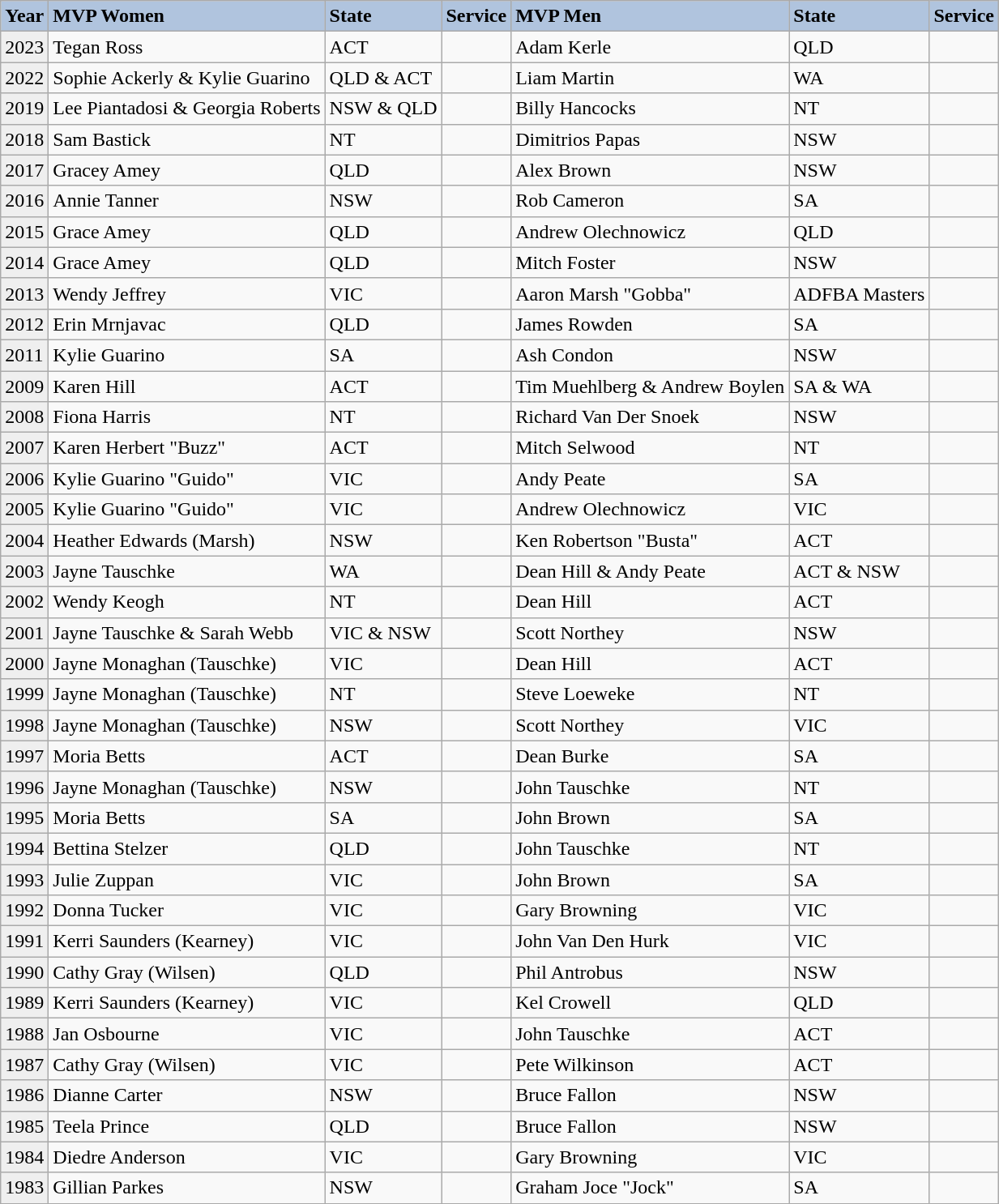<table class="wikitable">
<tr align=left>
<td bgcolor=lightsteelblue><strong>Year</strong></td>
<td bgcolor=lightsteelblue><strong>MVP Women</strong></td>
<td bgcolor=lightsteelblue><strong>State</strong></td>
<td bgcolor=lightsteelblue><strong>Service</strong></td>
<td bgcolor=lightsteelblue><strong>MVP Men</strong></td>
<td bgcolor=lightsteelblue><strong>State</strong></td>
<td bgcolor=lightsteelblue><strong>Service</strong></td>
</tr>
<tr>
<td style="background:#efefef;">2023</td>
<td>Tegan Ross</td>
<td>ACT</td>
<td></td>
<td>Adam Kerle</td>
<td>QLD</td>
<td></td>
</tr>
<tr>
<td style="background:#efefef;">2022</td>
<td>Sophie Ackerly & Kylie Guarino</td>
<td>QLD & ACT</td>
<td></td>
<td>Liam Martin</td>
<td>WA</td>
<td></td>
</tr>
<tr>
<td style="background:#efefef;">2019</td>
<td>Lee Piantadosi & Georgia Roberts</td>
<td>NSW & QLD</td>
<td></td>
<td>Billy Hancocks</td>
<td>NT</td>
<td></td>
</tr>
<tr>
<td style="background:#efefef;">2018</td>
<td>Sam Bastick</td>
<td>NT</td>
<td></td>
<td>Dimitrios Papas</td>
<td>NSW</td>
<td></td>
</tr>
<tr>
<td style="background:#efefef;">2017</td>
<td>Gracey Amey</td>
<td>QLD</td>
<td></td>
<td>Alex Brown</td>
<td>NSW</td>
<td></td>
</tr>
<tr>
<td style="background:#efefef;">2016</td>
<td>Annie Tanner</td>
<td>NSW</td>
<td></td>
<td>Rob Cameron</td>
<td>SA</td>
<td></td>
</tr>
<tr>
<td style="background:#efefef;">2015</td>
<td>Grace Amey</td>
<td>QLD</td>
<td></td>
<td>Andrew Olechnowicz</td>
<td>QLD</td>
<td></td>
</tr>
<tr>
<td style="background:#efefef;">2014</td>
<td>Grace Amey</td>
<td>QLD</td>
<td></td>
<td>Mitch Foster</td>
<td>NSW</td>
<td></td>
</tr>
<tr>
<td style="background:#efefef;">2013</td>
<td>Wendy Jeffrey</td>
<td>VIC</td>
<td></td>
<td>Aaron Marsh "Gobba"</td>
<td>ADFBA Masters</td>
<td></td>
</tr>
<tr>
<td style="background:#efefef;">2012</td>
<td>Erin Mrnjavac</td>
<td>QLD</td>
<td></td>
<td>James Rowden</td>
<td>SA</td>
<td></td>
</tr>
<tr>
<td style="background:#efefef;">2011</td>
<td>Kylie Guarino</td>
<td>SA</td>
<td></td>
<td>Ash Condon</td>
<td>NSW</td>
<td></td>
</tr>
<tr>
<td style="background:#efefef;">2009</td>
<td>Karen Hill</td>
<td>ACT</td>
<td></td>
<td>Tim Muehlberg & Andrew Boylen</td>
<td>SA & WA</td>
<td></td>
</tr>
<tr>
<td style="background:#efefef;">2008</td>
<td>Fiona Harris</td>
<td>NT</td>
<td></td>
<td>Richard Van Der Snoek</td>
<td>NSW</td>
<td></td>
</tr>
<tr>
<td style="background:#efefef;">2007</td>
<td>Karen Herbert "Buzz"</td>
<td>ACT</td>
<td></td>
<td>Mitch Selwood</td>
<td>NT</td>
<td></td>
</tr>
<tr>
<td style="background:#efefef;">2006</td>
<td>Kylie Guarino "Guido"</td>
<td>VIC</td>
<td></td>
<td>Andy Peate</td>
<td>SA</td>
<td></td>
</tr>
<tr>
<td style="background:#efefef;">2005</td>
<td>Kylie Guarino "Guido"</td>
<td>VIC</td>
<td></td>
<td>Andrew Olechnowicz</td>
<td>VIC</td>
<td></td>
</tr>
<tr>
<td style="background:#efefef;">2004</td>
<td>Heather Edwards (Marsh)</td>
<td>NSW</td>
<td></td>
<td>Ken Robertson "Busta"</td>
<td>ACT</td>
<td></td>
</tr>
<tr>
<td style="background:#efefef;">2003</td>
<td>Jayne Tauschke</td>
<td>WA</td>
<td></td>
<td>Dean Hill & Andy Peate</td>
<td>ACT & NSW</td>
<td></td>
</tr>
<tr>
<td style="background:#efefef;">2002</td>
<td>Wendy Keogh</td>
<td>NT</td>
<td></td>
<td>Dean Hill</td>
<td>ACT</td>
<td></td>
</tr>
<tr>
<td style="background:#efefef;">2001</td>
<td>Jayne Tauschke & Sarah Webb</td>
<td>VIC & NSW</td>
<td></td>
<td>Scott Northey</td>
<td>NSW</td>
<td></td>
</tr>
<tr>
<td style="background:#efefef;">2000</td>
<td>Jayne Monaghan (Tauschke)</td>
<td>VIC</td>
<td></td>
<td>Dean Hill</td>
<td>ACT</td>
<td></td>
</tr>
<tr>
<td style="background:#efefef;">1999</td>
<td>Jayne Monaghan (Tauschke)</td>
<td>NT</td>
<td></td>
<td>Steve Loeweke</td>
<td>NT</td>
<td></td>
</tr>
<tr>
<td style="background:#efefef;">1998</td>
<td>Jayne Monaghan (Tauschke)</td>
<td>NSW</td>
<td></td>
<td>Scott Northey</td>
<td>VIC</td>
<td></td>
</tr>
<tr>
<td style="background:#efefef;">1997</td>
<td>Moria Betts</td>
<td>ACT</td>
<td></td>
<td>Dean Burke</td>
<td>SA</td>
<td></td>
</tr>
<tr>
<td style="background:#efefef;">1996</td>
<td>Jayne Monaghan (Tauschke)</td>
<td>NSW</td>
<td></td>
<td>John Tauschke</td>
<td>NT</td>
<td></td>
</tr>
<tr>
<td style="background:#efefef;">1995</td>
<td>Moria Betts</td>
<td>SA</td>
<td></td>
<td>John Brown</td>
<td>SA</td>
<td></td>
</tr>
<tr>
<td style="background:#efefef;">1994</td>
<td>Bettina Stelzer</td>
<td>QLD</td>
<td></td>
<td>John Tauschke</td>
<td>NT</td>
<td></td>
</tr>
<tr>
<td style="background:#efefef;">1993</td>
<td>Julie Zuppan</td>
<td>VIC</td>
<td></td>
<td>John Brown</td>
<td>SA</td>
<td></td>
</tr>
<tr>
<td style="background:#efefef;">1992</td>
<td>Donna Tucker</td>
<td>VIC</td>
<td></td>
<td>Gary Browning</td>
<td>VIC</td>
<td></td>
</tr>
<tr>
<td style="background:#efefef;">1991</td>
<td>Kerri Saunders (Kearney)</td>
<td>VIC</td>
<td></td>
<td>John Van Den Hurk</td>
<td>VIC</td>
<td></td>
</tr>
<tr>
<td style="background:#efefef;">1990</td>
<td>Cathy Gray (Wilsen)</td>
<td>QLD</td>
<td></td>
<td>Phil Antrobus</td>
<td>NSW</td>
<td></td>
</tr>
<tr>
<td style="background:#efefef;">1989</td>
<td>Kerri Saunders (Kearney)</td>
<td>VIC</td>
<td></td>
<td>Kel Crowell</td>
<td>QLD</td>
<td></td>
</tr>
<tr>
<td style="background:#efefef;">1988</td>
<td>Jan Osbourne</td>
<td>VIC</td>
<td></td>
<td>John Tauschke</td>
<td>ACT</td>
<td></td>
</tr>
<tr>
<td style="background:#efefef;">1987</td>
<td>Cathy Gray (Wilsen)</td>
<td>VIC</td>
<td></td>
<td>Pete Wilkinson</td>
<td>ACT</td>
<td></td>
</tr>
<tr>
<td style="background:#efefef;">1986</td>
<td>Dianne Carter</td>
<td>NSW</td>
<td></td>
<td>Bruce Fallon</td>
<td>NSW</td>
<td></td>
</tr>
<tr>
<td style="background:#efefef;">1985</td>
<td>Teela Prince</td>
<td>QLD</td>
<td></td>
<td>Bruce Fallon</td>
<td>NSW</td>
<td></td>
</tr>
<tr>
<td style="background:#efefef;">1984</td>
<td>Diedre Anderson</td>
<td>VIC</td>
<td></td>
<td>Gary Browning</td>
<td>VIC</td>
<td></td>
</tr>
<tr>
<td style="background:#efefef;">1983</td>
<td>Gillian Parkes</td>
<td>NSW</td>
<td></td>
<td>Graham Joce "Jock"</td>
<td>SA</td>
<td></td>
</tr>
<tr>
</tr>
</table>
